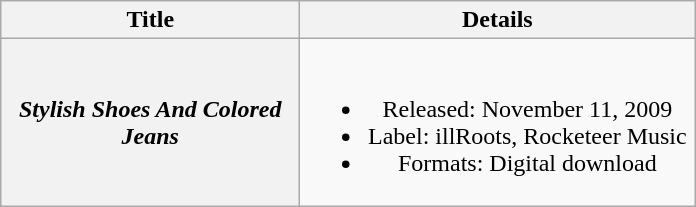<table class="wikitable plainrowheaders" style="text-align:center;" border="1">
<tr>
<th scope="col" style="width:12em;">Title</th>
<th scope="col" style="width:16em;">Details</th>
</tr>
<tr>
<th scope="row"><em>Stylish Shoes And Colored Jeans</em> <br></th>
<td><br><ul><li>Released: November 11, 2009</li><li>Label: illRoots, Rocketeer Music</li><li>Formats: Digital download</li></ul></td>
</tr>
</table>
